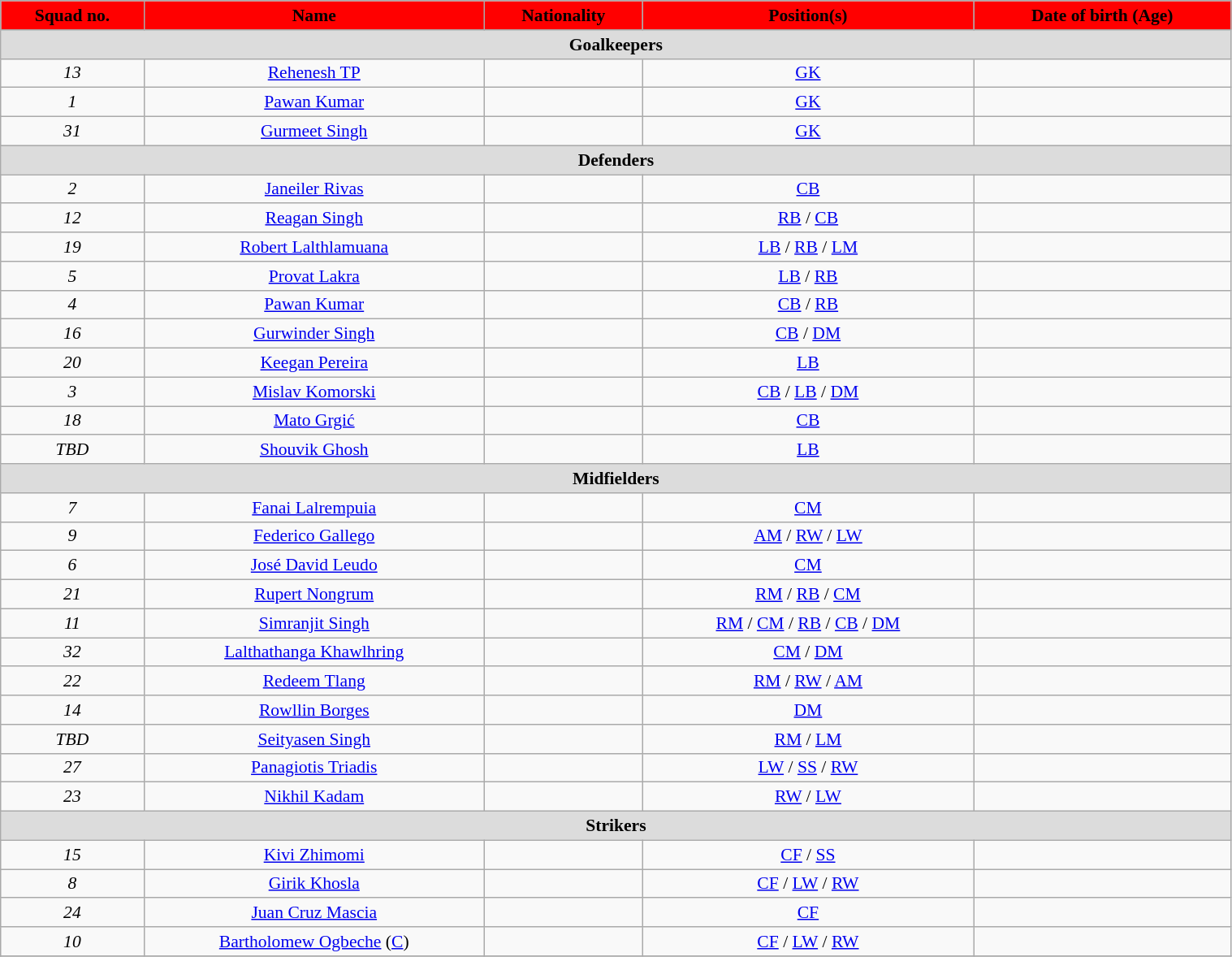<table class="wikitable" style="text-align:center; font-size:90%; width:80%">
<tr>
<th style="background:#FF0000; color:black; text-align:center;">Squad no.</th>
<th style="background:#FF0000; color:black; text-align:center;">Name</th>
<th style="background:#FF0000; color:black; text-align:center;">Nationality</th>
<th style="background:#FF0000; color:black; text-align:center;">Position(s)</th>
<th style="background:#FF0000; color:black; text-align:center;">Date of birth (Age)</th>
</tr>
<tr>
<th colspan="5" style="background:#dcdcdc; text-align:center;"><strong>Goalkeepers</strong></th>
</tr>
<tr>
<td><em>13</em></td>
<td><a href='#'>Rehenesh TP</a></td>
<td></td>
<td><a href='#'>GK</a></td>
<td></td>
</tr>
<tr>
<td><em>1</em></td>
<td><a href='#'>Pawan Kumar</a></td>
<td></td>
<td><a href='#'>GK</a></td>
<td></td>
</tr>
<tr>
<td><em>31</em></td>
<td><a href='#'>Gurmeet Singh</a></td>
<td></td>
<td><a href='#'>GK</a></td>
<td></td>
</tr>
<tr>
<th colspan="5" style="background:#dcdcdc; text-align:center;"><strong>Defenders</strong></th>
</tr>
<tr>
<td><em>2</em></td>
<td><a href='#'>Janeiler Rivas</a></td>
<td></td>
<td><a href='#'>CB</a></td>
<td></td>
</tr>
<tr>
<td><em>12</em></td>
<td><a href='#'>Reagan Singh</a></td>
<td></td>
<td><a href='#'>RB</a> / <a href='#'>CB</a></td>
<td></td>
</tr>
<tr>
<td><em>19</em></td>
<td><a href='#'>Robert Lalthlamuana</a></td>
<td></td>
<td><a href='#'>LB</a> / <a href='#'>RB</a> / <a href='#'>LM</a></td>
<td></td>
</tr>
<tr>
<td><em>5</em></td>
<td><a href='#'>Provat Lakra</a></td>
<td></td>
<td><a href='#'>LB</a> / <a href='#'>RB</a></td>
<td></td>
</tr>
<tr>
<td><em>4</em></td>
<td><a href='#'>Pawan Kumar</a></td>
<td></td>
<td><a href='#'>CB</a> / <a href='#'>RB</a></td>
<td></td>
</tr>
<tr>
<td><em>16</em></td>
<td><a href='#'>Gurwinder Singh</a></td>
<td></td>
<td><a href='#'>CB</a> / <a href='#'>DM</a></td>
<td></td>
</tr>
<tr>
<td><em>20</em></td>
<td><a href='#'>Keegan Pereira</a></td>
<td></td>
<td><a href='#'>LB</a></td>
<td></td>
</tr>
<tr>
<td><em>3</em></td>
<td><a href='#'>Mislav Komorski</a></td>
<td></td>
<td><a href='#'>CB</a> / <a href='#'>LB</a> / <a href='#'>DM</a></td>
<td></td>
</tr>
<tr>
<td><em>18</em></td>
<td><a href='#'>Mato Grgić</a></td>
<td></td>
<td><a href='#'>CB</a></td>
<td></td>
</tr>
<tr>
<td><em>TBD</em></td>
<td><a href='#'>Shouvik Ghosh</a></td>
<td></td>
<td><a href='#'>LB</a></td>
<td></td>
</tr>
<tr>
<th colspan="5" style="background:#dcdcdc; text-align:center;"><strong>Midfielders</strong></th>
</tr>
<tr>
<td><em>7</em></td>
<td><a href='#'>Fanai Lalrempuia</a></td>
<td></td>
<td><a href='#'>CM</a></td>
<td></td>
</tr>
<tr>
<td><em>9</em></td>
<td><a href='#'>Federico Gallego</a></td>
<td></td>
<td><a href='#'>AM</a> / <a href='#'>RW</a> / <a href='#'>LW</a></td>
<td></td>
</tr>
<tr>
<td><em>6</em></td>
<td><a href='#'>José David Leudo</a></td>
<td></td>
<td><a href='#'>CM</a></td>
<td></td>
</tr>
<tr>
<td><em>21</em></td>
<td><a href='#'>Rupert Nongrum</a></td>
<td></td>
<td><a href='#'>RM</a> / <a href='#'>RB</a> / <a href='#'>CM</a></td>
<td></td>
</tr>
<tr>
<td><em>11</em></td>
<td><a href='#'>Simranjit Singh</a></td>
<td></td>
<td><a href='#'>RM</a> / <a href='#'>CM</a> / <a href='#'>RB</a> / <a href='#'>CB</a> / <a href='#'>DM</a></td>
<td></td>
</tr>
<tr>
<td><em>32</em></td>
<td><a href='#'>Lalthathanga Khawlhring</a></td>
<td></td>
<td><a href='#'>CM</a> / <a href='#'>DM</a></td>
<td></td>
</tr>
<tr>
<td><em>22</em></td>
<td><a href='#'>Redeem Tlang</a></td>
<td></td>
<td><a href='#'>RM</a> / <a href='#'>RW</a> / <a href='#'>AM</a></td>
<td></td>
</tr>
<tr>
<td><em>14</em></td>
<td><a href='#'>Rowllin Borges</a></td>
<td></td>
<td><a href='#'>DM</a></td>
<td></td>
</tr>
<tr>
<td><em>TBD</em></td>
<td><a href='#'>Seityasen Singh</a></td>
<td></td>
<td><a href='#'>RM</a> / <a href='#'>LM</a></td>
<td></td>
</tr>
<tr>
<td><em>27</em></td>
<td><a href='#'>Panagiotis Triadis</a></td>
<td></td>
<td><a href='#'>LW</a> / <a href='#'>SS</a> / <a href='#'>RW</a></td>
<td></td>
</tr>
<tr>
<td><em>23</em></td>
<td><a href='#'>Nikhil Kadam</a></td>
<td></td>
<td><a href='#'>RW</a> / <a href='#'>LW</a></td>
<td></td>
</tr>
<tr>
<th colspan="12" style="background:#dcdcdc; text-align:center;"><strong>Strikers</strong></th>
</tr>
<tr>
<td><em>15</em></td>
<td><a href='#'>Kivi Zhimomi</a></td>
<td></td>
<td><a href='#'>CF</a> / <a href='#'>SS</a></td>
<td></td>
</tr>
<tr>
<td><em>8</em></td>
<td><a href='#'>Girik Khosla</a></td>
<td></td>
<td><a href='#'>CF</a> / <a href='#'>LW</a> / <a href='#'>RW</a></td>
<td></td>
</tr>
<tr>
<td><em>24</em></td>
<td><a href='#'>Juan Cruz Mascia</a></td>
<td></td>
<td><a href='#'>CF</a></td>
<td></td>
</tr>
<tr>
<td><em>10</em></td>
<td><a href='#'>Bartholomew Ogbeche</a> (<a href='#'>C</a>)</td>
<td></td>
<td><a href='#'>CF</a> / <a href='#'>LW</a> / <a href='#'>RW</a></td>
<td></td>
</tr>
<tr>
</tr>
</table>
